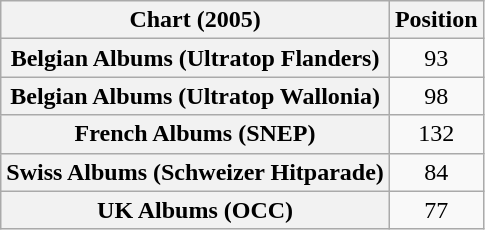<table class="wikitable sortable plainrowheaders" style="text-align:center">
<tr>
<th scope="col">Chart (2005)</th>
<th scope="col">Position</th>
</tr>
<tr>
<th scope="row">Belgian Albums (Ultratop Flanders)</th>
<td align="center">93</td>
</tr>
<tr>
<th scope="row">Belgian Albums (Ultratop Wallonia)</th>
<td align="center">98</td>
</tr>
<tr>
<th scope="row">French Albums (SNEP)</th>
<td align="center">132</td>
</tr>
<tr>
<th scope="row">Swiss Albums (Schweizer Hitparade)</th>
<td align="center">84</td>
</tr>
<tr>
<th scope="row">UK Albums (OCC)</th>
<td align="center">77</td>
</tr>
</table>
